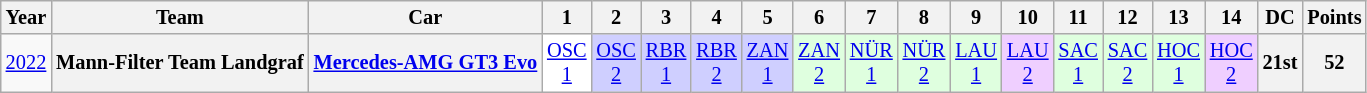<table class="wikitable" style="text-align:center; font-size:85%">
<tr>
<th>Year</th>
<th>Team</th>
<th>Car</th>
<th>1</th>
<th>2</th>
<th>3</th>
<th>4</th>
<th>5</th>
<th>6</th>
<th>7</th>
<th>8</th>
<th>9</th>
<th>10</th>
<th>11</th>
<th>12</th>
<th>13</th>
<th>14</th>
<th>DC</th>
<th>Points</th>
</tr>
<tr>
<td><a href='#'>2022</a></td>
<th nowrap>Mann-Filter Team Landgraf</th>
<th nowrap><a href='#'>Mercedes-AMG GT3 Evo</a></th>
<td style="background:#FFFFFF;"><a href='#'>OSC<br>1</a><br></td>
<td style="background:#CFCFFF;"><a href='#'>OSC<br>2</a><br></td>
<td style="background:#CFCFFF;"><a href='#'>RBR<br>1</a><br></td>
<td style="background:#CFCFFF;"><a href='#'>RBR<br>2</a><br></td>
<td style="background:#CFCFFF;"><a href='#'>ZAN<br>1</a><br></td>
<td style="background:#DFFFDF;"><a href='#'>ZAN<br>2</a><br></td>
<td style="background:#DFFFDF;"><a href='#'>NÜR<br>1</a><br></td>
<td style="background:#DFFFDF;"><a href='#'>NÜR<br>2</a><br></td>
<td style="background:#DFFFDF;"><a href='#'>LAU<br>1</a><br></td>
<td style="background:#EFCFFF;"><a href='#'>LAU<br>2</a><br></td>
<td style="background:#DFFFDF;"><a href='#'>SAC<br>1</a><br></td>
<td style="background:#DFFFDF;"><a href='#'>SAC<br>2</a><br></td>
<td style="background:#DFFFDF;"><a href='#'>HOC<br>1</a><br></td>
<td style="background:#EFCFFF;"><a href='#'>HOC<br>2</a><br></td>
<th>21st</th>
<th>52</th>
</tr>
</table>
